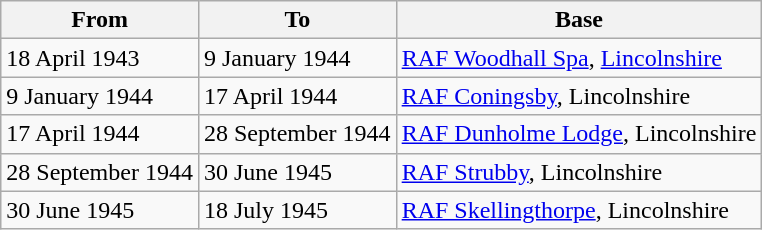<table class="wikitable">
<tr>
<th>From</th>
<th>To</th>
<th>Base</th>
</tr>
<tr>
<td>18 April 1943</td>
<td>9 January 1944</td>
<td><a href='#'>RAF Woodhall Spa</a>, <a href='#'>Lincolnshire</a></td>
</tr>
<tr>
<td>9 January 1944</td>
<td>17 April 1944</td>
<td><a href='#'>RAF Coningsby</a>, Lincolnshire</td>
</tr>
<tr>
<td>17 April 1944</td>
<td>28 September 1944</td>
<td><a href='#'>RAF Dunholme Lodge</a>, Lincolnshire</td>
</tr>
<tr>
<td>28 September 1944</td>
<td>30 June 1945</td>
<td><a href='#'>RAF Strubby</a>, Lincolnshire</td>
</tr>
<tr>
<td>30 June 1945</td>
<td>18 July 1945</td>
<td><a href='#'>RAF Skellingthorpe</a>, Lincolnshire</td>
</tr>
</table>
